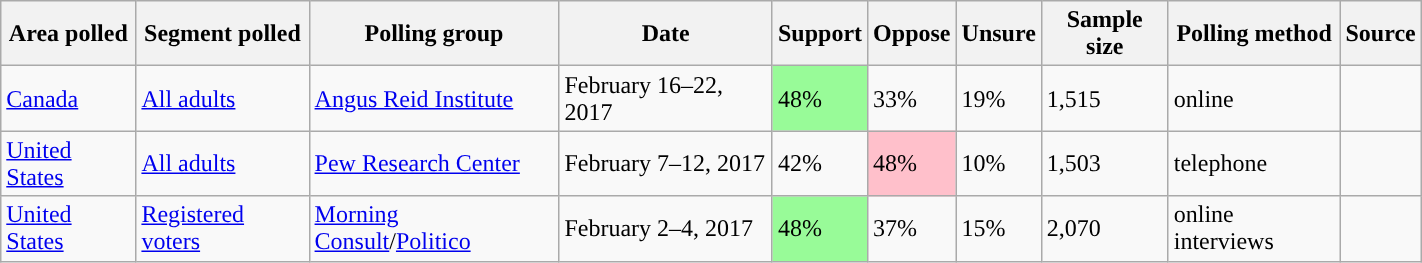<table class="wikitable sortable" style="width: 75%;">
<tr>
<th>Area polled</th>
<th>Segment polled</th>
<th>Polling group</th>
<th>Date</th>
<th>Support</th>
<th>Oppose</th>
<th>Unsure</th>
<th>Sample size</th>
<th>Polling method</th>
<th>Source</th>
</tr>
<tr>
<td> <a href='#'>Canada</a></td>
<td><a href='#'>All adults</a></td>
<td><a href='#'>Angus Reid Institute</a></td>
<td>February 16–22, 2017</td>
<td style="background: PaleGreen; color: black">48%</td>
<td>33%</td>
<td>19%</td>
<td>1,515</td>
<td>online</td>
<td></td>
</tr>
<tr>
<td> <a href='#'>United States</a></td>
<td><a href='#'>All adults</a></td>
<td><a href='#'>Pew Research Center</a></td>
<td>February 7–12, 2017</td>
<td>42%</td>
<td style="background: Pink; color: black">48%</td>
<td>10%</td>
<td>1,503</td>
<td>telephone</td>
<td></td>
</tr>
<tr>
<td> <a href='#'>United States</a></td>
<td><a href='#'>Registered voters</a></td>
<td><a href='#'>Morning Consult</a>/<a href='#'>Politico</a></td>
<td>February 2–4, 2017</td>
<td style="background: PaleGreen; color: black">48%</td>
<td>37%</td>
<td>15%</td>
<td>2,070</td>
<td>online interviews</td>
<td></td>
</tr>
</table>
